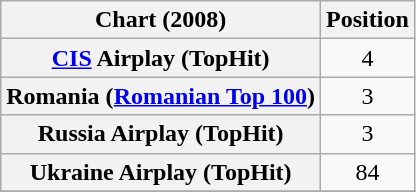<table class="wikitable sortable plainrowheaders" style="text-align:center;">
<tr>
<th scope="col">Chart (2008)</th>
<th scope="col">Position</th>
</tr>
<tr>
<th scope="row"><a href='#'>CIS</a> Airplay (TopHit)</th>
<td>4</td>
</tr>
<tr>
<th scope="row">Romania (<a href='#'>Romanian Top 100</a>)</th>
<td>3</td>
</tr>
<tr>
<th scope="row">Russia Airplay (TopHit)</th>
<td>3</td>
</tr>
<tr>
<th scope="row">Ukraine Airplay (TopHit)</th>
<td>84</td>
</tr>
<tr>
</tr>
</table>
